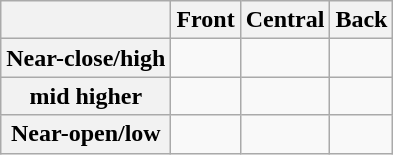<table class="wikitable" style="text-align:center">
<tr>
<th></th>
<th>Front</th>
<th>Central</th>
<th>Back</th>
</tr>
<tr>
<th>Near-close/high</th>
<td></td>
<td></td>
<td></td>
</tr>
<tr>
<th>mid higher</th>
<td></td>
<td></td>
<td></td>
</tr>
<tr>
<th>Near-open/low</th>
<td></td>
<td></td>
<td></td>
</tr>
</table>
